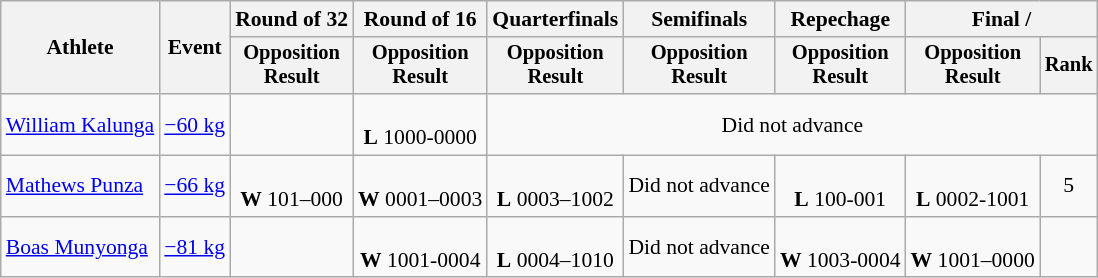<table class="wikitable" style="font-size:90%;">
<tr>
<th rowspan=2>Athlete</th>
<th rowspan=2>Event</th>
<th>Round of 32</th>
<th>Round of 16</th>
<th>Quarterfinals</th>
<th>Semifinals</th>
<th>Repechage</th>
<th colspan=2>Final / </th>
</tr>
<tr style="font-size:95%">
<th>Opposition<br>Result</th>
<th>Opposition<br>Result</th>
<th>Opposition<br>Result</th>
<th>Opposition<br>Result</th>
<th>Opposition<br>Result</th>
<th>Opposition<br>Result</th>
<th>Rank</th>
</tr>
<tr align=center>
<td align=left><a href='#'>William Kalunga</a></td>
<td align=left><a href='#'>−60 kg</a></td>
<td></td>
<td><br><strong>L</strong> 1000-0000</td>
<td colspan=6>Did not advance</td>
</tr>
<tr align=center>
<td align=left><a href='#'>Mathews Punza</a></td>
<td align=left><a href='#'>−66 kg</a></td>
<td><br><strong>W</strong> 101–000</td>
<td><br><strong>W</strong> 0001–0003</td>
<td><br><strong>L</strong> 0003–1002</td>
<td>Did not advance</td>
<td><br><strong>L</strong> 100-001</td>
<td><br><strong>L</strong> 0002-1001</td>
<td>5</td>
</tr>
<tr align=center>
<td align=left><a href='#'>Boas Munyonga</a></td>
<td align=left><a href='#'>−81 kg</a></td>
<td></td>
<td><br><strong>W</strong> 1001-0004</td>
<td><br><strong>L</strong> 0004–1010</td>
<td>Did not advance</td>
<td><br><strong>W</strong> 1003-0004</td>
<td><br><strong>W</strong> 1001–0000</td>
<td></td>
</tr>
</table>
